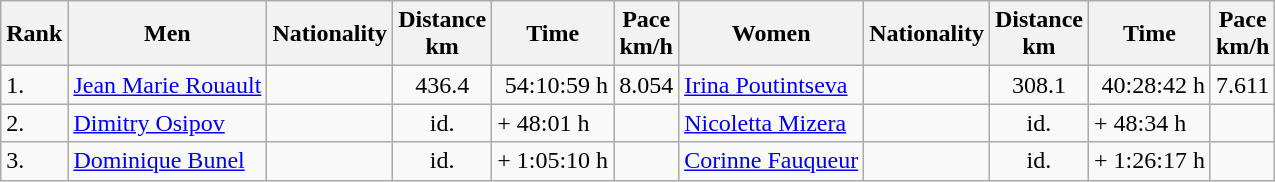<table class="wikitable sortable" BORDER="1" CELLSPACING="0">
<tr ---->
<th>Rank</th>
<th>Men</th>
<th>Nationality</th>
<th>Distance<br> km</th>
<th>Time</th>
<th>Pace <br> km/h</th>
<th>Women</th>
<th>Nationality</th>
<th>Distance <br> km</th>
<th>Time</th>
<th>Pace <br> km/h</th>
</tr>
<tr ---->
<td>1.</td>
<td><a href='#'>Jean Marie Rouault</a></td>
<td></td>
<td style="text-align: center;">436.4</td>
<td align="right">54:10:59 h</td>
<td style="text-align: center;">8.054</td>
<td><a href='#'>Irina Poutintseva</a></td>
<td></td>
<td style="text-align: center;">308.1</td>
<td align="right">40:28:42 h</td>
<td style="text-align: center;">7.611</td>
</tr>
<tr>
<td>2.</td>
<td><a href='#'>Dimitry Osipov</a></td>
<td></td>
<td style="text-align: center;">id.</td>
<td>+ 48:01 h</td>
<td></td>
<td><a href='#'>Nicoletta Mizera</a></td>
<td></td>
<td style="text-align: center;">id.</td>
<td>+ 48:34 h</td>
<td></td>
</tr>
<tr>
<td>3.</td>
<td><a href='#'>Dominique Bunel</a></td>
<td></td>
<td style="text-align: center;">id.</td>
<td>+ 1:05:10 h</td>
<td></td>
<td><a href='#'>Corinne Fauqueur</a></td>
<td></td>
<td style="text-align: center;">id.</td>
<td>+ 1:26:17 h</td>
<td></td>
</tr>
</table>
